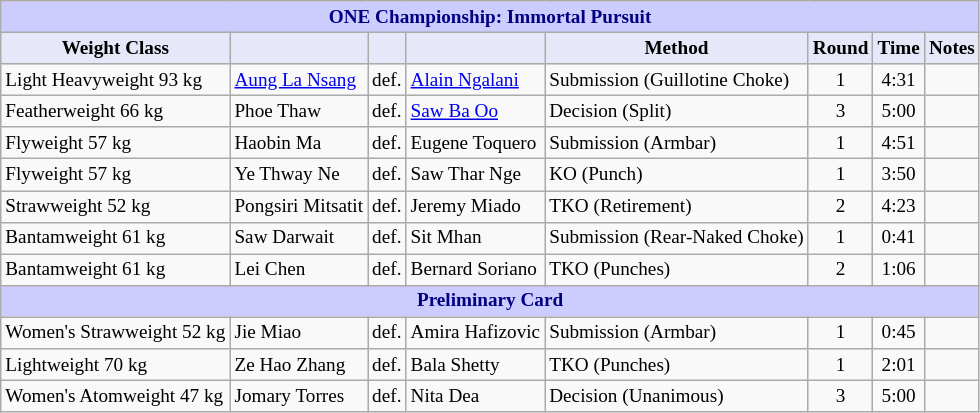<table class="wikitable" style="font-size: 80%;">
<tr>
<th colspan="8" style="background-color: #ccf; color: #000080; text-align: center;"><strong>ONE Championship: Immortal Pursuit</strong></th>
</tr>
<tr>
<th colspan="1" style="background-color: #E6E8FA; color: #000000; text-align: center;">Weight Class</th>
<th colspan="1" style="background-color: #E6E8FA; color: #000000; text-align: center;"></th>
<th colspan="1" style="background-color: #E6E8FA; color: #000000; text-align: center;"></th>
<th colspan="1" style="background-color: #E6E8FA; color: #000000; text-align: center;"></th>
<th colspan="1" style="background-color: #E6E8FA; color: #000000; text-align: center;">Method</th>
<th colspan="1" style="background-color: #E6E8FA; color: #000000; text-align: center;">Round</th>
<th colspan="1" style="background-color: #E6E8FA; color: #000000; text-align: center;">Time</th>
<th colspan="1" style="background-color: #E6E8FA; color: #000000; text-align: center;">Notes</th>
</tr>
<tr>
<td>Light Heavyweight 93 kg</td>
<td> <a href='#'>Aung La Nsang</a></td>
<td>def.</td>
<td> <a href='#'>Alain Ngalani</a></td>
<td>Submission (Guillotine Choke)</td>
<td align=center>1</td>
<td align=center>4:31</td>
<td></td>
</tr>
<tr>
<td>Featherweight 66 kg</td>
<td> Phoe Thaw</td>
<td>def.</td>
<td> <a href='#'>Saw Ba Oo</a></td>
<td>Decision (Split)</td>
<td align=center>3</td>
<td align=center>5:00</td>
<td></td>
</tr>
<tr>
<td>Flyweight 57 kg</td>
<td> Haobin Ma</td>
<td>def.</td>
<td> Eugene Toquero</td>
<td>Submission (Armbar)</td>
<td align=center>1</td>
<td align=center>4:51</td>
<td></td>
</tr>
<tr>
<td>Flyweight 57 kg</td>
<td> Ye Thway Ne</td>
<td>def.</td>
<td> Saw Thar Nge</td>
<td>KO (Punch)</td>
<td align=center>1</td>
<td align=center>3:50</td>
<td></td>
</tr>
<tr>
<td>Strawweight 52 kg</td>
<td> Pongsiri Mitsatit</td>
<td>def.</td>
<td> Jeremy Miado</td>
<td>TKO (Retirement)</td>
<td align=center>2</td>
<td align=center>4:23</td>
<td></td>
</tr>
<tr>
<td>Bantamweight 61 kg</td>
<td> Saw Darwait</td>
<td>def.</td>
<td> Sit Mhan</td>
<td>Submission (Rear-Naked Choke)</td>
<td align=center>1</td>
<td align=center>0:41</td>
<td></td>
</tr>
<tr>
<td>Bantamweight 61 kg</td>
<td> Lei Chen</td>
<td>def.</td>
<td> Bernard Soriano</td>
<td>TKO (Punches)</td>
<td align=center>2</td>
<td align=center>1:06</td>
<td></td>
</tr>
<tr>
<th colspan="8" style="background-color: #ccf; color: #000080; text-align: center;"><strong>Preliminary Card</strong></th>
</tr>
<tr>
<td>Women's Strawweight 52 kg</td>
<td> Jie Miao</td>
<td>def.</td>
<td> Amira Hafizovic</td>
<td>Submission (Armbar)</td>
<td align=center>1</td>
<td align=center>0:45</td>
<td></td>
</tr>
<tr>
<td>Lightweight 70 kg</td>
<td> Ze Hao Zhang</td>
<td>def.</td>
<td> Bala Shetty</td>
<td>TKO (Punches)</td>
<td align=center>1</td>
<td align=center>2:01</td>
<td></td>
</tr>
<tr>
<td>Women's Atomweight 47 kg</td>
<td> Jomary Torres</td>
<td>def.</td>
<td> Nita Dea</td>
<td>Decision (Unanimous)</td>
<td align=center>3</td>
<td align=center>5:00</td>
<td></td>
</tr>
</table>
